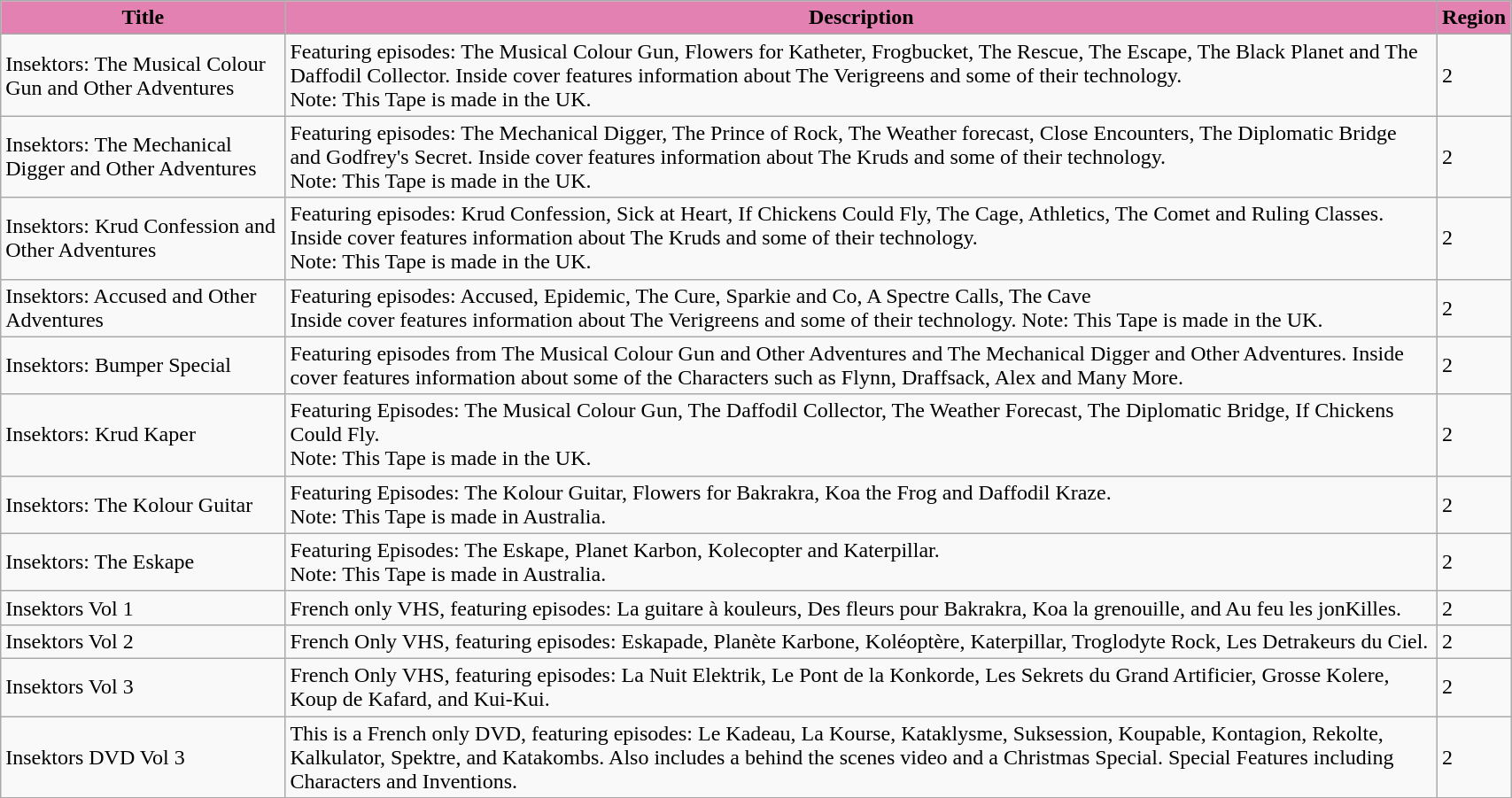<table class="wikitable" width="90%">
<tr>
<th style="background-color: #e381b2; color:#000; text-align: center;">Title</th>
<th style="background-color: #e381b2; color:#000; text-align: center;">Description</th>
<th style="background-color: #e381b2; color:#000; text-align: center;">Region</th>
</tr>
<tr>
<td>Insektors: The Musical Colour Gun and Other Adventures</td>
<td>Featuring episodes: The Musical Colour Gun, Flowers for Katheter, Frogbucket, The Rescue, The Escape, The Black Planet and The Daffodil Collector. Inside cover features information about The Verigreens and some of their technology.<br>Note: This Tape is made in the UK.</td>
<td>2</td>
</tr>
<tr>
<td>Insektors: The Mechanical Digger and Other Adventures</td>
<td>Featuring episodes: The Mechanical Digger, The Prince of Rock, The Weather forecast, Close Encounters, The Diplomatic Bridge and Godfrey's Secret. Inside cover features information about The Kruds and some of their technology.<br>Note: This Tape is made in the UK.</td>
<td>2</td>
</tr>
<tr>
<td>Insektors: Krud Confession and Other Adventures</td>
<td>Featuring episodes: Krud Confession, Sick at Heart, If Chickens Could Fly, The Cage, Athletics, The Comet and Ruling Classes. Inside cover features information about The Kruds and some of their technology.<br>Note: This Tape is made in the UK.</td>
<td>2</td>
</tr>
<tr>
<td>Insektors: Accused and Other Adventures</td>
<td>Featuring episodes: Accused, Epidemic, The Cure, Sparkie and Co, A Spectre Calls, The Cave<br>Inside cover features information about The Verigreens and some of their technology.
Note: This Tape is made in the UK.</td>
<td>2</td>
</tr>
<tr>
<td>Insektors: Bumper Special</td>
<td>Featuring episodes from The Musical Colour Gun and Other Adventures and The Mechanical Digger and Other Adventures. Inside cover features information about some of the Characters such as Flynn, Draffsack, Alex and Many More.</td>
<td>2</td>
</tr>
<tr>
<td>Insektors: Krud Kaper</td>
<td>Featuring Episodes: The Musical Colour Gun, The Daffodil Collector, The Weather Forecast, The Diplomatic Bridge, If Chickens Could Fly.<br>Note: This Tape is made in the UK.</td>
<td>2</td>
</tr>
<tr>
<td>Insektors: The Kolour Guitar</td>
<td>Featuring Episodes: The Kolour Guitar, Flowers for Bakrakra, Koa the Frog and Daffodil Kraze.<br>Note: This Tape is made in Australia.</td>
<td>2</td>
</tr>
<tr>
<td>Insektors: The Eskape</td>
<td>Featuring Episodes: The Eskape, Planet Karbon, Kolecopter and Katerpillar.<br>Note: This Tape is made in Australia.</td>
<td>2</td>
</tr>
<tr>
<td>Insektors Vol 1</td>
<td>French only VHS, featuring episodes: La guitare à kouleurs, Des fleurs pour Bakrakra, Koa la grenouille, and Au feu les jonKilles.</td>
<td>2</td>
</tr>
<tr>
<td>Insektors Vol 2</td>
<td>French Only VHS, featuring episodes: Eskapade, Planète Karbone, Koléoptère, Katerpillar, Troglodyte Rock, Les Detrakeurs du Ciel.</td>
<td>2</td>
</tr>
<tr>
<td>Insektors Vol 3</td>
<td>French Only VHS, featuring episodes: La Nuit Elektrik, Le Pont de la Konkorde, Les Sekrets du Grand Artificier, Grosse Kolere, Koup de Kafard, and Kui-Kui.</td>
<td>2</td>
</tr>
<tr>
<td>Insektors DVD Vol 3</td>
<td>This is a French only DVD, featuring episodes: Le Kadeau, La Kourse, Kataklysme, Suksession, Koupable, Kontagion, Rekolte, Kalkulator, Spektre, and Katakombs. Also includes a behind the scenes video and a Christmas Special. Special Features including Characters and Inventions.</td>
<td>2</td>
</tr>
<tr>
</tr>
</table>
